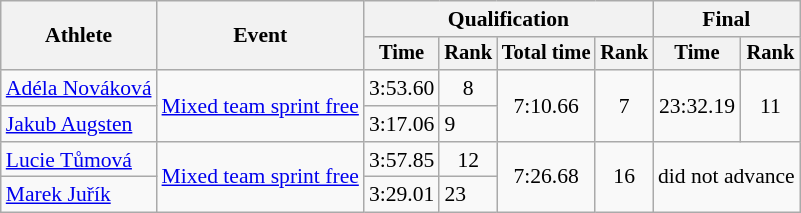<table class="wikitable" style="font-size:90%">
<tr>
<th rowspan="2">Athlete</th>
<th rowspan="2">Event</th>
<th colspan="4">Qualification</th>
<th colspan="2">Final</th>
</tr>
<tr style="font-size:95%">
<th>Time</th>
<th>Rank</th>
<th>Total time</th>
<th>Rank</th>
<th>Time</th>
<th>Rank</th>
</tr>
<tr align="center">
<td align=left><a href='#'>Adéla Nováková</a></td>
<td rowspan="2" align="left"><a href='#'>Mixed team sprint free</a></td>
<td>3:53.60</td>
<td>8</td>
<td rowspan="2">7:10.66</td>
<td rowspan="2">7</td>
<td rowspan="2">23:32.19</td>
<td rowspan="2">11</td>
</tr>
<tr>
<td><a href='#'>Jakub Augsten</a></td>
<td>3:17.06</td>
<td>9</td>
</tr>
<tr align="center">
<td align="left"><a href='#'>Lucie Tůmová</a></td>
<td rowspan="2" align="left"><a href='#'>Mixed team sprint free</a></td>
<td>3:57.85</td>
<td>12</td>
<td rowspan="2">7:26.68</td>
<td rowspan="2">16</td>
<td colspan="2" rowspan="2">did not advance</td>
</tr>
<tr>
<td><a href='#'>Marek Juřík</a></td>
<td>3:29.01</td>
<td>23</td>
</tr>
</table>
